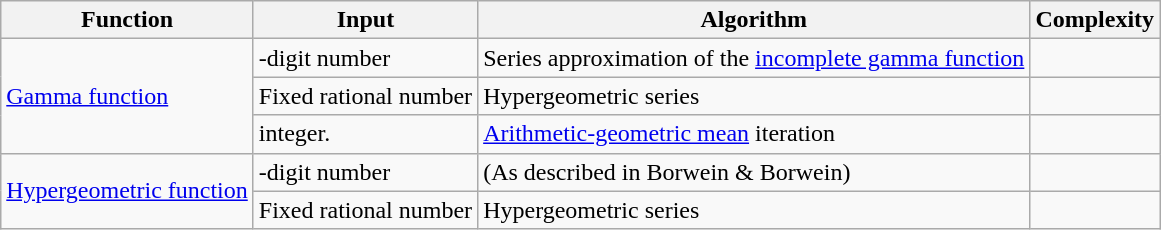<table class="wikitable">
<tr>
<th>Function</th>
<th>Input</th>
<th>Algorithm</th>
<th>Complexity</th>
</tr>
<tr>
<td rowspan=3><a href='#'>Gamma function</a></td>
<td>-digit number</td>
<td>Series approximation of the <a href='#'>incomplete gamma function</a></td>
<td></td>
</tr>
<tr>
<td>Fixed rational number</td>
<td>Hypergeometric series</td>
<td></td>
</tr>
<tr>
<td> integer.</td>
<td><a href='#'>Arithmetic-geometric mean</a> iteration</td>
<td></td>
</tr>
<tr>
<td rowspan=2><a href='#'>Hypergeometric function</a></td>
<td>-digit number</td>
<td>(As described in Borwein & Borwein)</td>
<td></td>
</tr>
<tr>
<td>Fixed rational number</td>
<td>Hypergeometric series</td>
<td></td>
</tr>
</table>
